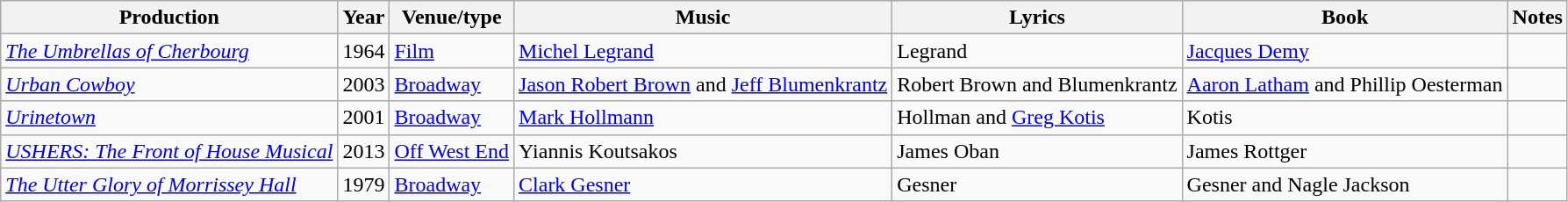<table class="wikitable sortable">
<tr>
<th scope="col">Production</th>
<th scope="col">Year</th>
<th scope="col">Venue/type</th>
<th scope="col">Music</th>
<th scope="col">Lyrics</th>
<th scope="col">Book</th>
<th scope="col">Notes</th>
</tr>
<tr>
<td data-sort-value="Umbrellas of Cherbourg"><em><a href='#'>The Umbrellas of Cherbourg</a></em></td>
<td style="text-align: center">1964</td>
<td><a href='#'>Film</a></td>
<td><a href='#'>Michel Legrand</a></td>
<td>Legrand</td>
<td><a href='#'>Jacques Demy</a></td>
<td></td>
</tr>
<tr>
<td><em><a href='#'>Urban Cowboy</a></em></td>
<td style="text-align: center">2003</td>
<td><a href='#'>Broadway</a></td>
<td><a href='#'>Jason Robert Brown</a> and <a href='#'>Jeff Blumenkrantz</a></td>
<td>Robert Brown and Blumenkrantz</td>
<td><a href='#'>Aaron Latham</a> and Phillip Oesterman</td>
<td></td>
</tr>
<tr>
<td><em><a href='#'>Urinetown</a></em></td>
<td style="text-align: center">2001</td>
<td><a href='#'>Broadway</a></td>
<td><a href='#'>Mark Hollmann</a></td>
<td>Hollman and <a href='#'>Greg Kotis</a></td>
<td>Kotis</td>
<td></td>
</tr>
<tr>
<td><em><a href='#'>USHERS: The Front of House Musical</a></em></td>
<td style="text-align: center">2013</td>
<td><a href='#'>Off West End</a></td>
<td>Yiannis Koutsakos</td>
<td>James Oban</td>
<td>James Rottger</td>
<td></td>
</tr>
<tr>
<td data-sort-value="Utter Glory of Morrissey Hall"><em><a href='#'>The Utter Glory of Morrissey Hall</a></em></td>
<td style="text-align: center">1979</td>
<td><a href='#'>Broadway</a></td>
<td><a href='#'>Clark Gesner</a></td>
<td>Gesner</td>
<td>Gesner and Nagle Jackson</td>
<td></td>
</tr>
</table>
